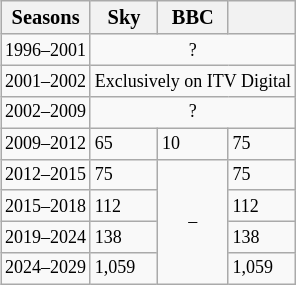<table class="wikitable" style="float:right">
<tr style="font-size:85%">
<th>Seasons</th>
<th>Sky</th>
<th>BBC</th>
<th></th>
</tr>
<tr style="font-size:75%">
<td>1996–2001</td>
<td colspan="3" align=center>?</td>
</tr>
<tr style="font-size:75%">
<td>2001–2002</td>
<td colspan="3" align=center>Exclusively on ITV Digital</td>
</tr>
<tr style="font-size:75%">
<td>2002–2009</td>
<td colspan="3" align=center>?</td>
</tr>
<tr style="font-size:75%">
<td>2009–2012</td>
<td>65</td>
<td>10</td>
<td>75</td>
</tr>
<tr style="font-size:75%">
<td>2012–2015</td>
<td>75</td>
<td rowspan="4" align=center>–</td>
<td>75</td>
</tr>
<tr style="font-size:75%">
<td>2015–2018</td>
<td>112</td>
<td>112</td>
</tr>
<tr style="font-size:75%">
<td>2019–2024</td>
<td>138</td>
<td>138</td>
</tr>
<tr style="font-size:75%">
<td>2024–2029</td>
<td>1,059</td>
<td>1,059</td>
</tr>
</table>
